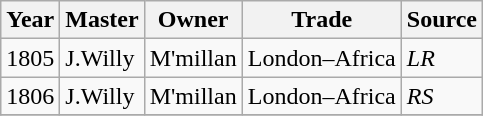<table class=" wikitable">
<tr>
<th>Year</th>
<th>Master</th>
<th>Owner</th>
<th>Trade</th>
<th>Source</th>
</tr>
<tr>
<td>1805</td>
<td>J.Willy</td>
<td>M'millan</td>
<td>London–Africa</td>
<td><em>LR</em></td>
</tr>
<tr>
<td>1806</td>
<td>J.Willy</td>
<td>M'millan</td>
<td>London–Africa</td>
<td><em>RS</em></td>
</tr>
<tr>
</tr>
</table>
